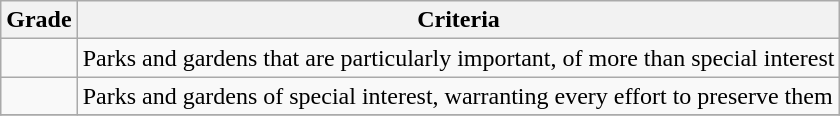<table class="wikitable" border="1">
<tr>
<th>Grade</th>
<th>Criteria</th>
</tr>
<tr>
<td></td>
<td>Parks and gardens that are particularly important, of more than special interest</td>
</tr>
<tr>
<td></td>
<td>Parks and gardens of special interest, warranting every effort to preserve them</td>
</tr>
<tr>
</tr>
</table>
